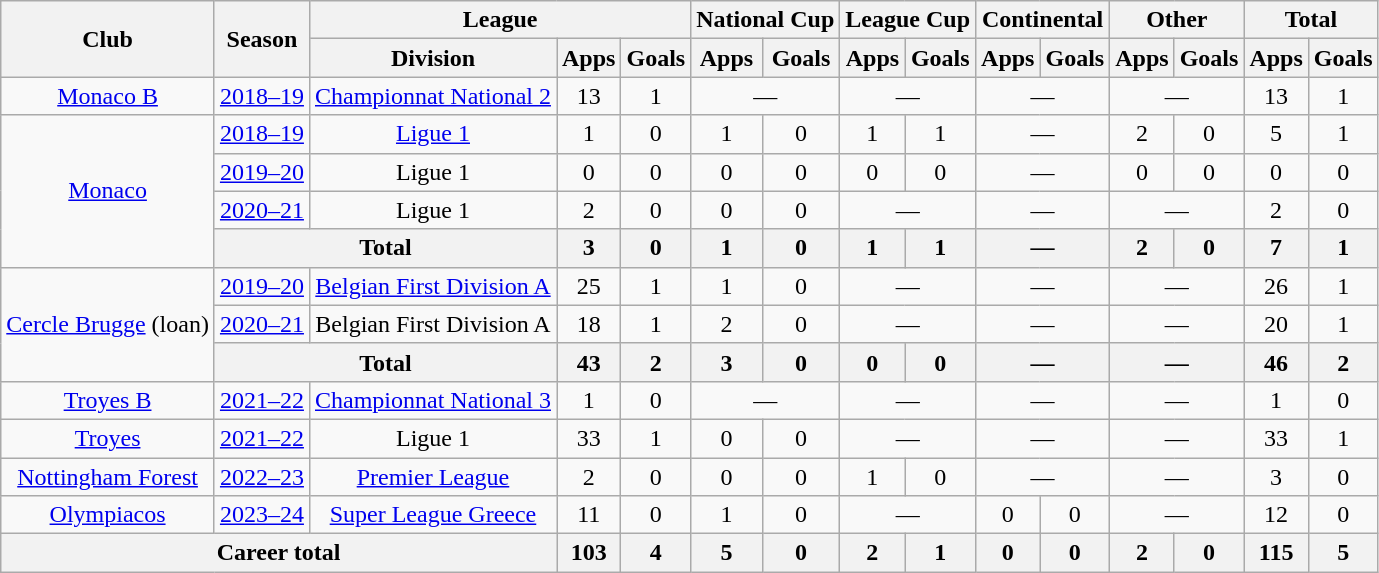<table class="wikitable" style="text-align: center;">
<tr>
<th rowspan="2">Club</th>
<th rowspan="2">Season</th>
<th colspan="3">League</th>
<th colspan="2">National Cup</th>
<th colspan="2">League Cup</th>
<th colspan="2">Continental</th>
<th colspan="2">Other</th>
<th colspan="2">Total</th>
</tr>
<tr>
<th>Division</th>
<th>Apps</th>
<th>Goals</th>
<th>Apps</th>
<th>Goals</th>
<th>Apps</th>
<th>Goals</th>
<th>Apps</th>
<th>Goals</th>
<th>Apps</th>
<th>Goals</th>
<th>Apps</th>
<th>Goals</th>
</tr>
<tr>
<td><a href='#'>Monaco B</a></td>
<td><a href='#'>2018–19</a></td>
<td><a href='#'>Championnat National 2</a></td>
<td>13</td>
<td>1</td>
<td colspan="2">—</td>
<td colspan="2">—</td>
<td colspan="2">—</td>
<td colspan="2">—</td>
<td>13</td>
<td>1</td>
</tr>
<tr>
<td rowspan=4><a href='#'>Monaco</a></td>
<td><a href='#'>2018–19</a></td>
<td><a href='#'>Ligue 1</a></td>
<td>1</td>
<td>0</td>
<td>1</td>
<td>0</td>
<td>1</td>
<td>1</td>
<td colspan="2">—</td>
<td>2</td>
<td>0</td>
<td>5</td>
<td>1</td>
</tr>
<tr>
<td><a href='#'>2019–20</a></td>
<td>Ligue 1</td>
<td>0</td>
<td>0</td>
<td>0</td>
<td>0</td>
<td>0</td>
<td>0</td>
<td colspan="2">—</td>
<td>0</td>
<td>0</td>
<td>0</td>
<td>0</td>
</tr>
<tr>
<td><a href='#'>2020–21</a></td>
<td>Ligue 1</td>
<td>2</td>
<td>0</td>
<td>0</td>
<td>0</td>
<td colspan="2">—</td>
<td colspan="2">—</td>
<td colspan="2">—</td>
<td>2</td>
<td>0</td>
</tr>
<tr>
<th colspan=2>Total</th>
<th>3</th>
<th>0</th>
<th>1</th>
<th>0</th>
<th>1</th>
<th>1</th>
<th colspan="2">—</th>
<th>2</th>
<th>0</th>
<th>7</th>
<th>1</th>
</tr>
<tr>
<td rowspan=3><a href='#'>Cercle Brugge</a> (loan)</td>
<td><a href='#'>2019–20</a></td>
<td><a href='#'>Belgian First Division A</a></td>
<td>25</td>
<td>1</td>
<td>1</td>
<td>0</td>
<td colspan="2">—</td>
<td colspan="2">—</td>
<td colspan="2">—</td>
<td>26</td>
<td>1</td>
</tr>
<tr>
<td><a href='#'>2020–21</a></td>
<td>Belgian First Division A</td>
<td>18</td>
<td>1</td>
<td>2</td>
<td>0</td>
<td colspan="2">—</td>
<td colspan="2">—</td>
<td colspan="2">—</td>
<td>20</td>
<td>1</td>
</tr>
<tr>
<th colspan=2>Total</th>
<th>43</th>
<th>2</th>
<th>3</th>
<th>0</th>
<th>0</th>
<th>0</th>
<th colspan="2">—</th>
<th colspan="2">—</th>
<th>46</th>
<th>2</th>
</tr>
<tr>
<td><a href='#'>Troyes B</a></td>
<td><a href='#'>2021–22</a></td>
<td><a href='#'>Championnat National 3</a></td>
<td>1</td>
<td>0</td>
<td colspan="2">—</td>
<td colspan="2">—</td>
<td colspan="2">—</td>
<td colspan="2">—</td>
<td>1</td>
<td>0</td>
</tr>
<tr>
<td><a href='#'>Troyes</a></td>
<td><a href='#'>2021–22</a></td>
<td>Ligue 1</td>
<td>33</td>
<td>1</td>
<td>0</td>
<td>0</td>
<td colspan="2">—</td>
<td colspan="2">—</td>
<td colspan="2">—</td>
<td>33</td>
<td>1</td>
</tr>
<tr>
<td><a href='#'>Nottingham Forest</a></td>
<td><a href='#'>2022–23</a></td>
<td><a href='#'>Premier League</a></td>
<td>2</td>
<td>0</td>
<td>0</td>
<td>0</td>
<td>1</td>
<td>0</td>
<td colspan="2">—</td>
<td colspan="2">—</td>
<td>3</td>
<td>0</td>
</tr>
<tr>
<td><a href='#'>Olympiacos</a></td>
<td><a href='#'>2023–24</a></td>
<td><a href='#'>Super League Greece</a></td>
<td>11</td>
<td>0</td>
<td>1</td>
<td>0</td>
<td colspan="2">—</td>
<td>0</td>
<td>0</td>
<td colspan="2">—</td>
<td>12</td>
<td>0</td>
</tr>
<tr>
<th colspan="3">Career total</th>
<th>103</th>
<th>4</th>
<th>5</th>
<th>0</th>
<th>2</th>
<th>1</th>
<th>0</th>
<th>0</th>
<th>2</th>
<th>0</th>
<th>115</th>
<th>5</th>
</tr>
</table>
